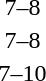<table style="text-align:center">
<tr>
<th width=200></th>
<th width=100></th>
<th width=200></th>
</tr>
<tr>
<td align=right></td>
<td>7–8</td>
<td align=left><strong></strong></td>
</tr>
<tr>
<td align=right></td>
<td>7–8</td>
<td align=left><strong></strong></td>
</tr>
<tr>
<td align=right></td>
<td>7–10</td>
<td align=left><strong></strong></td>
</tr>
</table>
